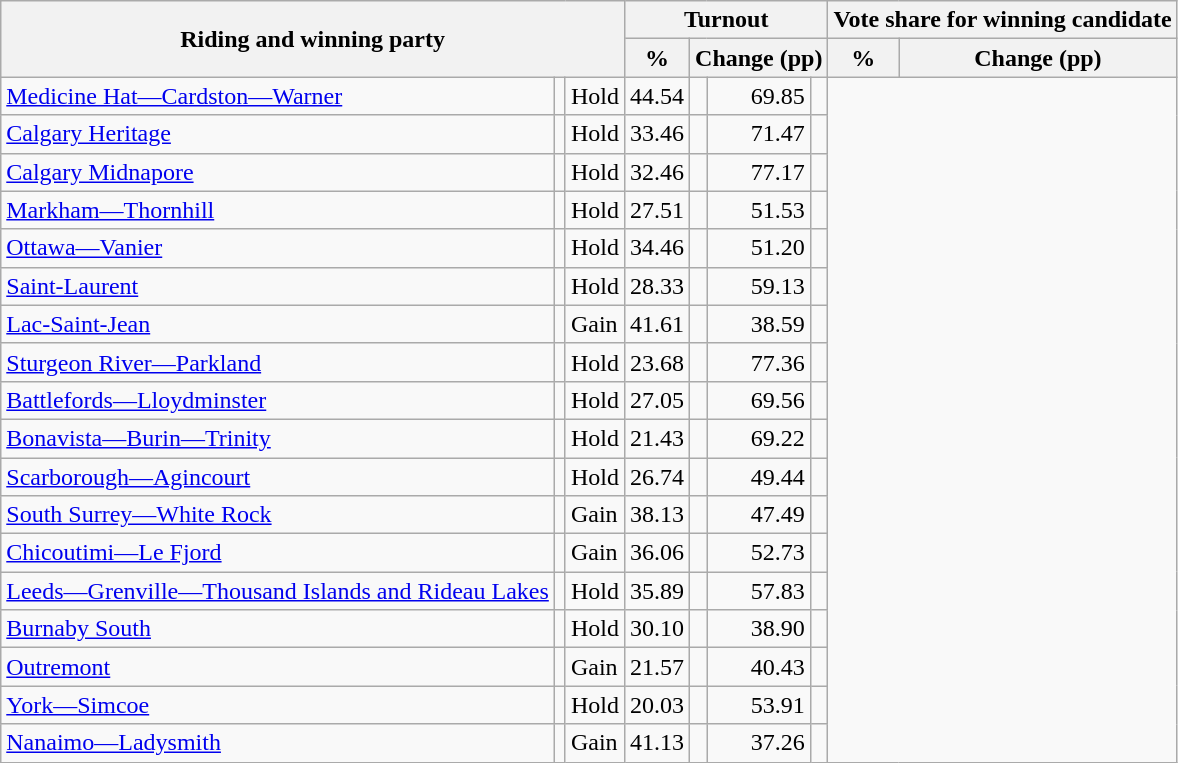<table class="wikitable" style="text-align:right">
<tr>
<th rowspan="2" colspan="3">Riding and winning party</th>
<th colspan="4">Turnout</th>
<th colspan="4">Vote share for winning candidate</th>
</tr>
<tr>
<th>%</th>
<th colspan="3">Change (pp)</th>
<th>%</th>
<th colspan="3">Change (pp)</th>
</tr>
<tr>
<td style="text-align:left"><a href='#'>Medicine Hat—Cardston—Warner</a></td>
<td style="text-align:left"></td>
<td style="text-align:left">Hold</td>
<td>44.54</td>
<td></td>
<td>69.85</td>
<td></td>
</tr>
<tr>
<td style="text-align:left"><a href='#'>Calgary Heritage</a></td>
<td style="text-align:left"></td>
<td style="text-align:left">Hold</td>
<td>33.46</td>
<td></td>
<td>71.47</td>
<td></td>
</tr>
<tr>
<td style="text-align:left"><a href='#'>Calgary Midnapore</a></td>
<td style="text-align:left"></td>
<td style="text-align:left">Hold</td>
<td>32.46</td>
<td></td>
<td>77.17</td>
<td></td>
</tr>
<tr>
<td style="text-align:left"><a href='#'>Markham—Thornhill</a></td>
<td style="text-align:left"></td>
<td style="text-align:left">Hold</td>
<td>27.51</td>
<td></td>
<td>51.53</td>
<td></td>
</tr>
<tr>
<td style="text-align:left"><a href='#'>Ottawa—Vanier</a></td>
<td style="text-align:left"></td>
<td style="text-align:left">Hold</td>
<td>34.46</td>
<td></td>
<td>51.20</td>
<td></td>
</tr>
<tr>
<td style="text-align:left"><a href='#'>Saint-Laurent</a></td>
<td style="text-align:left"></td>
<td style="text-align:left">Hold</td>
<td>28.33</td>
<td></td>
<td>59.13</td>
<td></td>
</tr>
<tr>
<td style="text-align:left"><a href='#'>Lac-Saint-Jean</a></td>
<td style="text-align:left"></td>
<td style="text-align:left">Gain</td>
<td>41.61</td>
<td></td>
<td>38.59</td>
<td></td>
</tr>
<tr>
<td style="text-align:left"><a href='#'>Sturgeon River—Parkland</a></td>
<td style="text-align:left"></td>
<td style="text-align:left">Hold</td>
<td>23.68</td>
<td></td>
<td>77.36</td>
<td></td>
</tr>
<tr>
<td style="text-align:left"><a href='#'>Battlefords—Lloydminster</a></td>
<td style="text-align:left"></td>
<td style="text-align:left">Hold</td>
<td>27.05</td>
<td></td>
<td>69.56</td>
<td></td>
</tr>
<tr>
<td style="text-align:left"><a href='#'>Bonavista—Burin—Trinity</a></td>
<td style="text-align:left"></td>
<td style="text-align:left">Hold</td>
<td>21.43</td>
<td></td>
<td>69.22</td>
<td></td>
</tr>
<tr>
<td style="text-align:left"><a href='#'>Scarborough—Agincourt</a></td>
<td style="text-align:left"></td>
<td style="text-align:left">Hold</td>
<td>26.74</td>
<td></td>
<td>49.44</td>
<td></td>
</tr>
<tr>
<td style="text-align:left"><a href='#'>South Surrey—White Rock</a></td>
<td style="text-align:left"></td>
<td style="text-align:left">Gain</td>
<td>38.13</td>
<td></td>
<td>47.49</td>
<td></td>
</tr>
<tr>
<td style="text-align:left"><a href='#'>Chicoutimi—Le Fjord</a></td>
<td style="text-align:left"></td>
<td style="text-align:left">Gain</td>
<td>36.06</td>
<td></td>
<td>52.73</td>
<td></td>
</tr>
<tr>
<td style="text-align:left"><a href='#'>Leeds—Grenville—Thousand Islands and Rideau Lakes</a></td>
<td style="text-align:left"></td>
<td style="text-align:left">Hold</td>
<td>35.89</td>
<td></td>
<td>57.83</td>
<td></td>
</tr>
<tr>
<td style="text-align:left"><a href='#'>Burnaby South</a></td>
<td style="text-align:left"></td>
<td style="text-align:left">Hold</td>
<td>30.10</td>
<td></td>
<td>38.90</td>
<td></td>
</tr>
<tr>
<td style="text-align:left"><a href='#'>Outremont</a></td>
<td style="text-align:left"></td>
<td style="text-align:left">Gain</td>
<td>21.57</td>
<td></td>
<td>40.43</td>
<td></td>
</tr>
<tr>
<td style="text-align:left"><a href='#'>York—Simcoe</a></td>
<td style="text-align:left"></td>
<td style="text-align:left">Hold</td>
<td>20.03</td>
<td></td>
<td>53.91</td>
<td></td>
</tr>
<tr>
<td style="text-align:left"><a href='#'>Nanaimo—Ladysmith</a></td>
<td style="text-align:left"></td>
<td style="text-align:left">Gain</td>
<td>41.13</td>
<td></td>
<td>37.26</td>
<td></td>
</tr>
</table>
